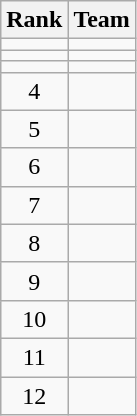<table class="wikitable">
<tr>
<th>Rank</th>
<th>Team</th>
</tr>
<tr>
<td align=center></td>
<td></td>
</tr>
<tr>
<td align=center></td>
<td></td>
</tr>
<tr>
<td align=center></td>
<td></td>
</tr>
<tr>
<td align=center>4</td>
<td></td>
</tr>
<tr>
<td align=center>5</td>
<td></td>
</tr>
<tr>
<td align=center>6</td>
<td></td>
</tr>
<tr>
<td align=center>7</td>
<td></td>
</tr>
<tr>
<td align=center>8</td>
<td></td>
</tr>
<tr>
<td align=center>9</td>
<td></td>
</tr>
<tr>
<td align=center>10</td>
<td></td>
</tr>
<tr>
<td align=center>11</td>
<td></td>
</tr>
<tr>
<td align=center>12</td>
<td></td>
</tr>
</table>
